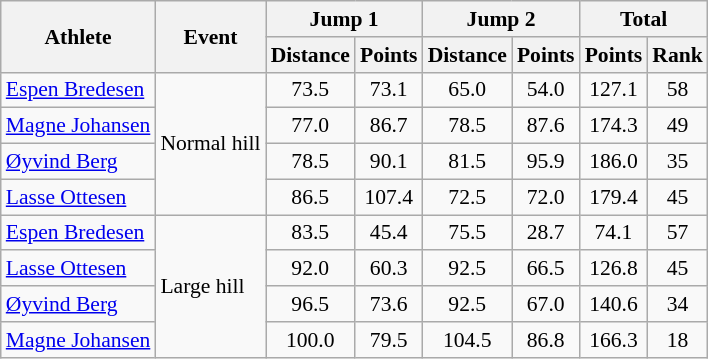<table class="wikitable" style="font-size:90%">
<tr>
<th rowspan="2">Athlete</th>
<th rowspan="2">Event</th>
<th colspan="2">Jump 1</th>
<th colspan="2">Jump 2</th>
<th colspan="2">Total</th>
</tr>
<tr>
<th>Distance</th>
<th>Points</th>
<th>Distance</th>
<th>Points</th>
<th>Points</th>
<th>Rank</th>
</tr>
<tr>
<td><a href='#'>Espen Bredesen</a></td>
<td rowspan="4">Normal hill</td>
<td align="center">73.5</td>
<td align="center">73.1</td>
<td align="center">65.0</td>
<td align="center">54.0</td>
<td align="center">127.1</td>
<td align="center">58</td>
</tr>
<tr>
<td><a href='#'>Magne Johansen</a></td>
<td align="center">77.0</td>
<td align="center">86.7</td>
<td align="center">78.5</td>
<td align="center">87.6</td>
<td align="center">174.3</td>
<td align="center">49</td>
</tr>
<tr>
<td><a href='#'>Øyvind Berg</a></td>
<td align="center">78.5</td>
<td align="center">90.1</td>
<td align="center">81.5</td>
<td align="center">95.9</td>
<td align="center">186.0</td>
<td align="center">35</td>
</tr>
<tr>
<td><a href='#'>Lasse Ottesen</a></td>
<td align="center">86.5</td>
<td align="center">107.4</td>
<td align="center">72.5</td>
<td align="center">72.0</td>
<td align="center">179.4</td>
<td align="center">45</td>
</tr>
<tr>
<td><a href='#'>Espen Bredesen</a></td>
<td rowspan="4">Large hill</td>
<td align="center">83.5</td>
<td align="center">45.4</td>
<td align="center">75.5</td>
<td align="center">28.7</td>
<td align="center">74.1</td>
<td align="center">57</td>
</tr>
<tr>
<td><a href='#'>Lasse Ottesen</a></td>
<td align="center">92.0</td>
<td align="center">60.3</td>
<td align="center">92.5</td>
<td align="center">66.5</td>
<td align="center">126.8</td>
<td align="center">45</td>
</tr>
<tr>
<td><a href='#'>Øyvind Berg</a></td>
<td align="center">96.5</td>
<td align="center">73.6</td>
<td align="center">92.5</td>
<td align="center">67.0</td>
<td align="center">140.6</td>
<td align="center">34</td>
</tr>
<tr>
<td><a href='#'>Magne Johansen</a></td>
<td align="center">100.0</td>
<td align="center">79.5</td>
<td align="center">104.5</td>
<td align="center">86.8</td>
<td align="center">166.3</td>
<td align="center">18</td>
</tr>
</table>
